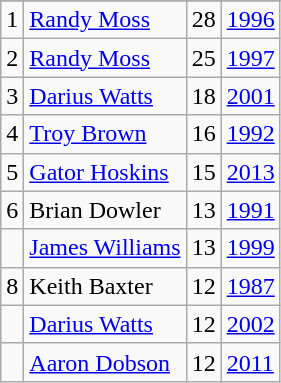<table class="wikitable">
<tr>
</tr>
<tr>
<td>1</td>
<td><a href='#'>Randy Moss</a></td>
<td>28</td>
<td><a href='#'>1996</a></td>
</tr>
<tr>
<td>2</td>
<td><a href='#'>Randy Moss</a></td>
<td>25</td>
<td><a href='#'>1997</a></td>
</tr>
<tr>
<td>3</td>
<td><a href='#'>Darius Watts</a></td>
<td>18</td>
<td><a href='#'>2001</a></td>
</tr>
<tr>
<td>4</td>
<td><a href='#'>Troy Brown</a></td>
<td>16</td>
<td><a href='#'>1992</a></td>
</tr>
<tr>
<td>5</td>
<td><a href='#'>Gator Hoskins</a></td>
<td>15</td>
<td><a href='#'>2013</a></td>
</tr>
<tr>
<td>6</td>
<td>Brian Dowler</td>
<td>13</td>
<td><a href='#'>1991</a></td>
</tr>
<tr>
<td></td>
<td><a href='#'>James Williams</a></td>
<td>13</td>
<td><a href='#'>1999</a></td>
</tr>
<tr>
<td>8</td>
<td>Keith Baxter</td>
<td>12</td>
<td><a href='#'>1987</a></td>
</tr>
<tr>
<td></td>
<td><a href='#'>Darius Watts</a></td>
<td>12</td>
<td><a href='#'>2002</a></td>
</tr>
<tr>
<td></td>
<td><a href='#'>Aaron Dobson</a></td>
<td>12</td>
<td><a href='#'>2011</a></td>
</tr>
</table>
